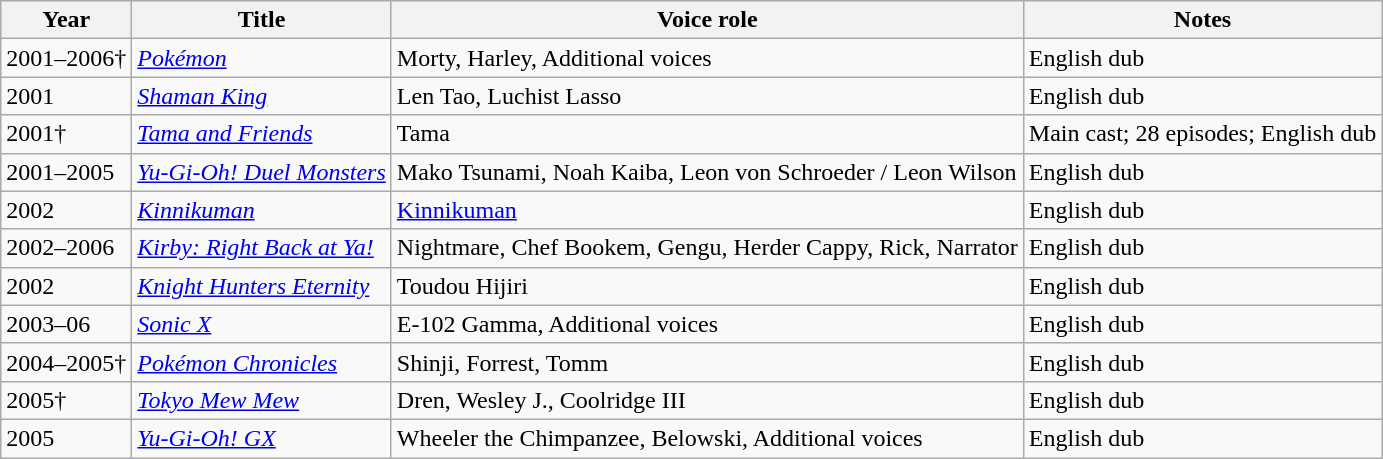<table class="wikitable sortable">
<tr>
<th>Year</th>
<th>Title</th>
<th>Voice role</th>
<th class="unsortable">Notes</th>
</tr>
<tr>
<td>2001–2006†</td>
<td><em><a href='#'>Pokémon</a></em></td>
<td>Morty, Harley, Additional voices</td>
<td>English dub</td>
</tr>
<tr>
<td>2001</td>
<td><em><a href='#'>Shaman King</a></em></td>
<td>Len Tao, Luchist Lasso</td>
<td>English dub</td>
</tr>
<tr>
<td>2001†</td>
<td><em><a href='#'>Tama and Friends</a></em></td>
<td>Tama</td>
<td>Main cast; 28 episodes; English dub</td>
</tr>
<tr>
<td>2001–2005</td>
<td><em><a href='#'>Yu-Gi-Oh! Duel Monsters</a></em></td>
<td>Mako Tsunami, Noah Kaiba, Leon von Schroeder / Leon Wilson</td>
<td>English dub</td>
</tr>
<tr>
<td>2002</td>
<td><em><a href='#'>Kinnikuman</a></em></td>
<td><a href='#'>Kinnikuman</a></td>
<td>English dub</td>
</tr>
<tr>
<td>2002–2006</td>
<td><em><a href='#'>Kirby: Right Back at Ya!</a></em></td>
<td>Nightmare, Chef Bookem, Gengu, Herder Cappy, Rick, Narrator</td>
<td>English dub</td>
</tr>
<tr>
<td>2002</td>
<td><em><a href='#'>Knight Hunters Eternity</a></em></td>
<td>Toudou Hijiri</td>
<td>English dub</td>
</tr>
<tr>
<td>2003–06</td>
<td><em><a href='#'>Sonic X</a></em></td>
<td>E-102 Gamma, Additional voices</td>
<td>English dub</td>
</tr>
<tr>
<td>2004–2005†</td>
<td><em><a href='#'>Pokémon Chronicles</a></em></td>
<td>Shinji, Forrest, Tomm</td>
<td>English dub</td>
</tr>
<tr>
<td>2005†</td>
<td><em><a href='#'>Tokyo Mew Mew</a></em></td>
<td>Dren, Wesley J., Coolridge III</td>
<td>English dub</td>
</tr>
<tr>
<td>2005</td>
<td><em><a href='#'>Yu-Gi-Oh! GX</a></em></td>
<td>Wheeler the Chimpanzee, Belowski, Additional voices</td>
<td>English dub</td>
</tr>
</table>
